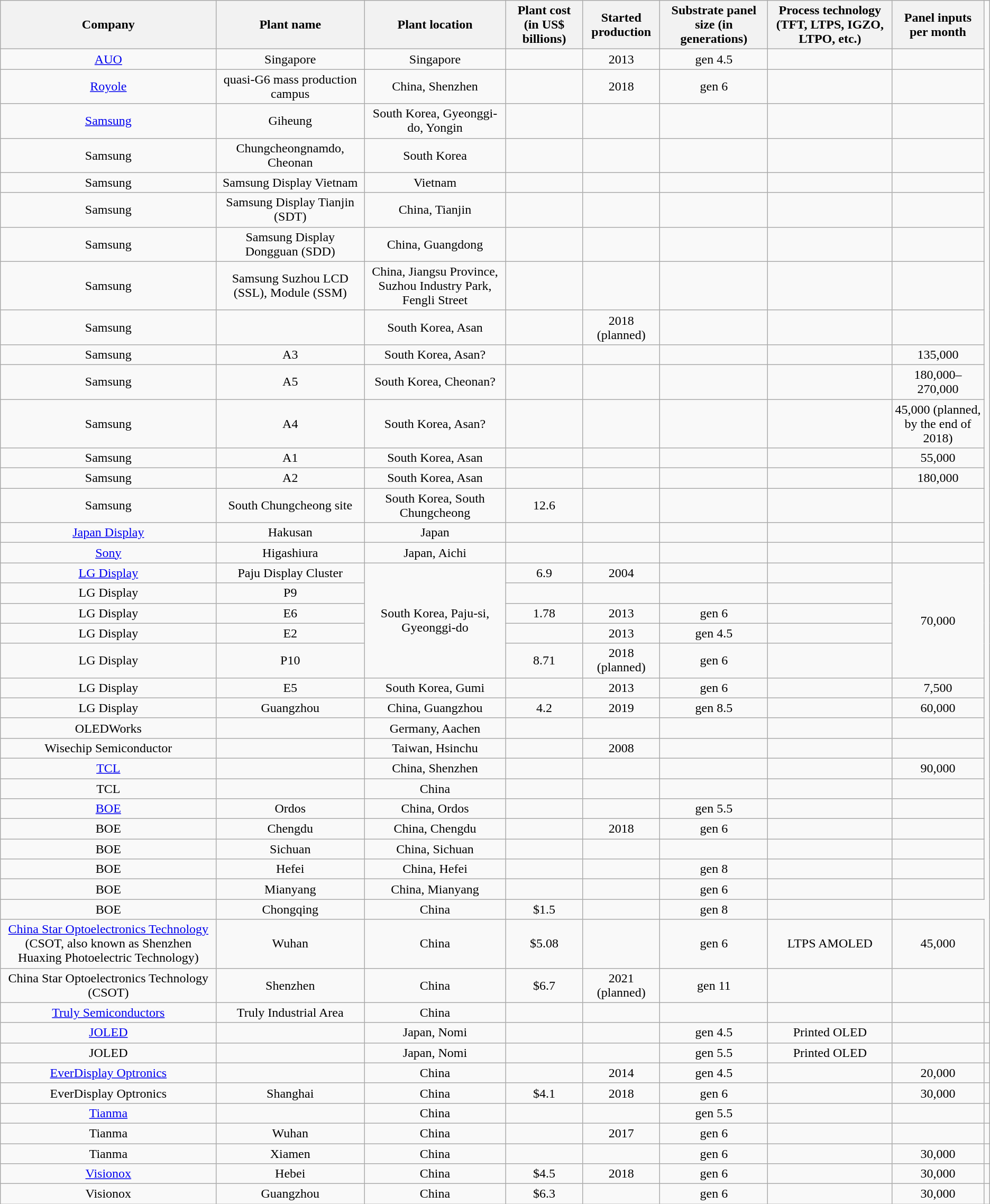<table class="wikitable sortable" style="text-align:center">
<tr>
<th>Company</th>
<th>Plant name</th>
<th>Plant location</th>
<th data-sort-type="number">Plant cost (in US$ billions)</th>
<th data-sort-type="number">Started production</th>
<th data-sort-type="number">Substrate panel size (in generations)</th>
<th data-sort-type="number">Process technology (TFT, LTPS, IGZO, LTPO, etc.)</th>
<th data-sort-type="number">Panel inputs per month</th>
</tr>
<tr>
<td><a href='#'>AUO</a></td>
<td>Singapore</td>
<td>Singapore</td>
<td></td>
<td>2013</td>
<td>gen 4.5</td>
<td></td>
<td></td>
</tr>
<tr>
<td><a href='#'>Royole</a></td>
<td>quasi-G6 mass production campus</td>
<td>China, Shenzhen</td>
<td></td>
<td>2018</td>
<td>gen 6</td>
<td></td>
<td></td>
</tr>
<tr>
<td><a href='#'>Samsung</a></td>
<td>Giheung</td>
<td>South Korea, Gyeonggi-do, Yongin</td>
<td></td>
<td></td>
<td></td>
<td></td>
<td></td>
</tr>
<tr>
<td>Samsung</td>
<td>Chungcheongnamdo, Cheonan</td>
<td>South Korea</td>
<td></td>
<td></td>
<td></td>
<td></td>
<td></td>
</tr>
<tr>
<td>Samsung</td>
<td>Samsung Display Vietnam</td>
<td>Vietnam</td>
<td></td>
<td></td>
<td></td>
<td></td>
<td></td>
</tr>
<tr>
<td>Samsung</td>
<td>Samsung Display Tianjin (SDT)</td>
<td>China, Tianjin</td>
<td></td>
<td></td>
<td></td>
<td></td>
<td></td>
</tr>
<tr>
<td>Samsung</td>
<td>Samsung Display Dongguan (SDD)</td>
<td>China, Guangdong</td>
<td></td>
<td></td>
<td></td>
<td></td>
<td></td>
</tr>
<tr>
<td>Samsung</td>
<td>Samsung Suzhou LCD (SSL), Module (SSM)</td>
<td>China, Jiangsu Province, Suzhou Industry Park, Fengli Street</td>
<td></td>
<td></td>
<td></td>
<td></td>
<td></td>
</tr>
<tr>
<td>Samsung</td>
<td></td>
<td>South Korea, Asan</td>
<td></td>
<td>2018 (planned)</td>
<td></td>
<td></td>
<td></td>
</tr>
<tr>
<td>Samsung</td>
<td>A3</td>
<td>South Korea, Asan?</td>
<td></td>
<td></td>
<td></td>
<td></td>
<td>135,000</td>
</tr>
<tr>
<td>Samsung</td>
<td>A5</td>
<td>South Korea, Cheonan?</td>
<td></td>
<td></td>
<td></td>
<td></td>
<td>180,000–270,000</td>
</tr>
<tr>
<td>Samsung</td>
<td>A4</td>
<td>South Korea, Asan?</td>
<td></td>
<td></td>
<td></td>
<td></td>
<td>45,000 (planned, by the end of 2018)</td>
</tr>
<tr>
<td>Samsung</td>
<td>A1</td>
<td>South Korea, Asan</td>
<td></td>
<td></td>
<td></td>
<td></td>
<td>55,000</td>
</tr>
<tr>
<td>Samsung</td>
<td>A2</td>
<td>South Korea, Asan</td>
<td></td>
<td></td>
<td></td>
<td></td>
<td>180,000</td>
</tr>
<tr>
<td>Samsung</td>
<td>South Chungcheong site</td>
<td>South Korea, South Chungcheong</td>
<td>12.6</td>
<td></td>
<td></td>
<td></td>
<td></td>
</tr>
<tr>
<td><a href='#'>Japan Display</a></td>
<td>Hakusan</td>
<td>Japan</td>
<td></td>
<td></td>
<td></td>
<td></td>
<td></td>
</tr>
<tr>
<td><a href='#'>Sony</a></td>
<td>Higashiura</td>
<td>Japan, Aichi</td>
<td></td>
<td></td>
<td></td>
<td></td>
<td></td>
</tr>
<tr>
<td><a href='#'>LG Display</a></td>
<td>Paju Display Cluster</td>
<td rowspan="5">South Korea, Paju-si, Gyeonggi-do</td>
<td>6.9</td>
<td>2004</td>
<td></td>
<td></td>
<td rowspan="5">70,000</td>
</tr>
<tr>
<td>LG Display</td>
<td>P9</td>
<td></td>
<td></td>
<td></td>
<td></td>
</tr>
<tr>
<td>LG Display</td>
<td>E6</td>
<td>1.78</td>
<td>2013</td>
<td>gen 6</td>
<td></td>
</tr>
<tr>
<td>LG Display</td>
<td>E2</td>
<td></td>
<td>2013</td>
<td>gen 4.5</td>
<td></td>
</tr>
<tr>
<td>LG Display</td>
<td>P10</td>
<td>8.71</td>
<td>2018 (planned)</td>
<td>gen 6</td>
<td></td>
</tr>
<tr>
<td>LG Display</td>
<td>E5</td>
<td>South Korea, Gumi</td>
<td></td>
<td>2013</td>
<td>gen 6</td>
<td></td>
<td>7,500</td>
</tr>
<tr>
<td>LG Display</td>
<td>Guangzhou</td>
<td>China, Guangzhou</td>
<td>4.2</td>
<td>2019</td>
<td>gen 8.5</td>
<td></td>
<td>60,000</td>
</tr>
<tr>
<td>OLEDWorks</td>
<td></td>
<td>Germany, Aachen</td>
<td></td>
<td></td>
<td></td>
<td></td>
<td></td>
</tr>
<tr>
<td>Wisechip Semiconductor</td>
<td></td>
<td>Taiwan, Hsinchu</td>
<td></td>
<td>2008</td>
<td></td>
<td></td>
<td></td>
</tr>
<tr>
<td><a href='#'>TCL</a></td>
<td></td>
<td>China, Shenzhen</td>
<td></td>
<td></td>
<td></td>
<td></td>
<td>90,000</td>
</tr>
<tr>
<td>TCL</td>
<td></td>
<td>China</td>
<td></td>
<td></td>
<td></td>
<td></td>
<td></td>
</tr>
<tr>
<td><a href='#'>BOE</a></td>
<td>Ordos</td>
<td>China, Ordos</td>
<td></td>
<td></td>
<td>gen 5.5</td>
<td></td>
<td></td>
</tr>
<tr>
<td>BOE</td>
<td>Chengdu</td>
<td>China, Chengdu</td>
<td></td>
<td>2018</td>
<td>gen 6</td>
<td></td>
<td></td>
</tr>
<tr>
<td>BOE</td>
<td>Sichuan</td>
<td>China, Sichuan</td>
<td></td>
<td></td>
<td></td>
<td></td>
<td></td>
</tr>
<tr>
<td>BOE</td>
<td>Hefei</td>
<td>China, Hefei</td>
<td></td>
<td></td>
<td>gen 8</td>
<td></td>
<td></td>
</tr>
<tr>
<td>BOE</td>
<td>Mianyang</td>
<td>China, Mianyang</td>
<td></td>
<td></td>
<td>gen 6</td>
<td></td>
<td></td>
</tr>
<tr>
<td>BOE</td>
<td>Chongqing</td>
<td>China</td>
<td>$1.5</td>
<td></td>
<td>gen 8</td>
<td></td>
</tr>
<tr>
<td><a href='#'>China Star Optoelectronics Technology</a> (CSOT, also known as Shenzhen Huaxing Photoelectric Technology)</td>
<td>Wuhan</td>
<td>China</td>
<td>$5.08</td>
<td></td>
<td>gen 6</td>
<td>LTPS AMOLED</td>
<td>45,000</td>
</tr>
<tr>
<td>China Star Optoelectronics Technology (CSOT)</td>
<td>Shenzhen</td>
<td>China</td>
<td>$6.7</td>
<td>2021 (planned)</td>
<td>gen 11</td>
<td></td>
<td></td>
</tr>
<tr>
<td><a href='#'>Truly Semiconductors</a></td>
<td>Truly Industrial Area</td>
<td>China</td>
<td></td>
<td></td>
<td></td>
<td></td>
<td></td>
<td></td>
</tr>
<tr>
<td><a href='#'>JOLED</a></td>
<td></td>
<td>Japan, Nomi</td>
<td></td>
<td></td>
<td>gen 4.5</td>
<td>Printed OLED</td>
<td></td>
<td></td>
</tr>
<tr>
<td>JOLED</td>
<td></td>
<td>Japan, Nomi</td>
<td></td>
<td></td>
<td>gen 5.5</td>
<td>Printed OLED</td>
<td></td>
</tr>
<tr>
<td><a href='#'>EverDisplay Optronics</a></td>
<td></td>
<td>China</td>
<td></td>
<td>2014</td>
<td>gen 4.5</td>
<td></td>
<td>20,000</td>
<td></td>
</tr>
<tr>
<td>EverDisplay Optronics</td>
<td>Shanghai</td>
<td>China</td>
<td>$4.1</td>
<td>2018</td>
<td>gen 6</td>
<td></td>
<td>30,000</td>
<td></td>
</tr>
<tr>
<td><a href='#'>Tianma</a></td>
<td></td>
<td>China</td>
<td></td>
<td></td>
<td>gen 5.5</td>
<td></td>
<td></td>
<td></td>
</tr>
<tr>
<td>Tianma</td>
<td>Wuhan</td>
<td>China</td>
<td></td>
<td>2017</td>
<td>gen 6</td>
<td></td>
<td></td>
<td></td>
</tr>
<tr>
<td>Tianma</td>
<td>Xiamen</td>
<td>China</td>
<td></td>
<td></td>
<td>gen 6</td>
<td></td>
<td>30,000</td>
</tr>
<tr>
<td><a href='#'>Visionox</a></td>
<td>Hebei</td>
<td>China</td>
<td>$4.5</td>
<td>2018</td>
<td>gen 6</td>
<td></td>
<td>30,000</td>
<td></td>
</tr>
<tr>
<td>Visionox</td>
<td>Guangzhou</td>
<td>China</td>
<td $6.3>$6.3</td>
<td></td>
<td>gen 6</td>
<td></td>
<td>30,000</td>
</tr>
</table>
